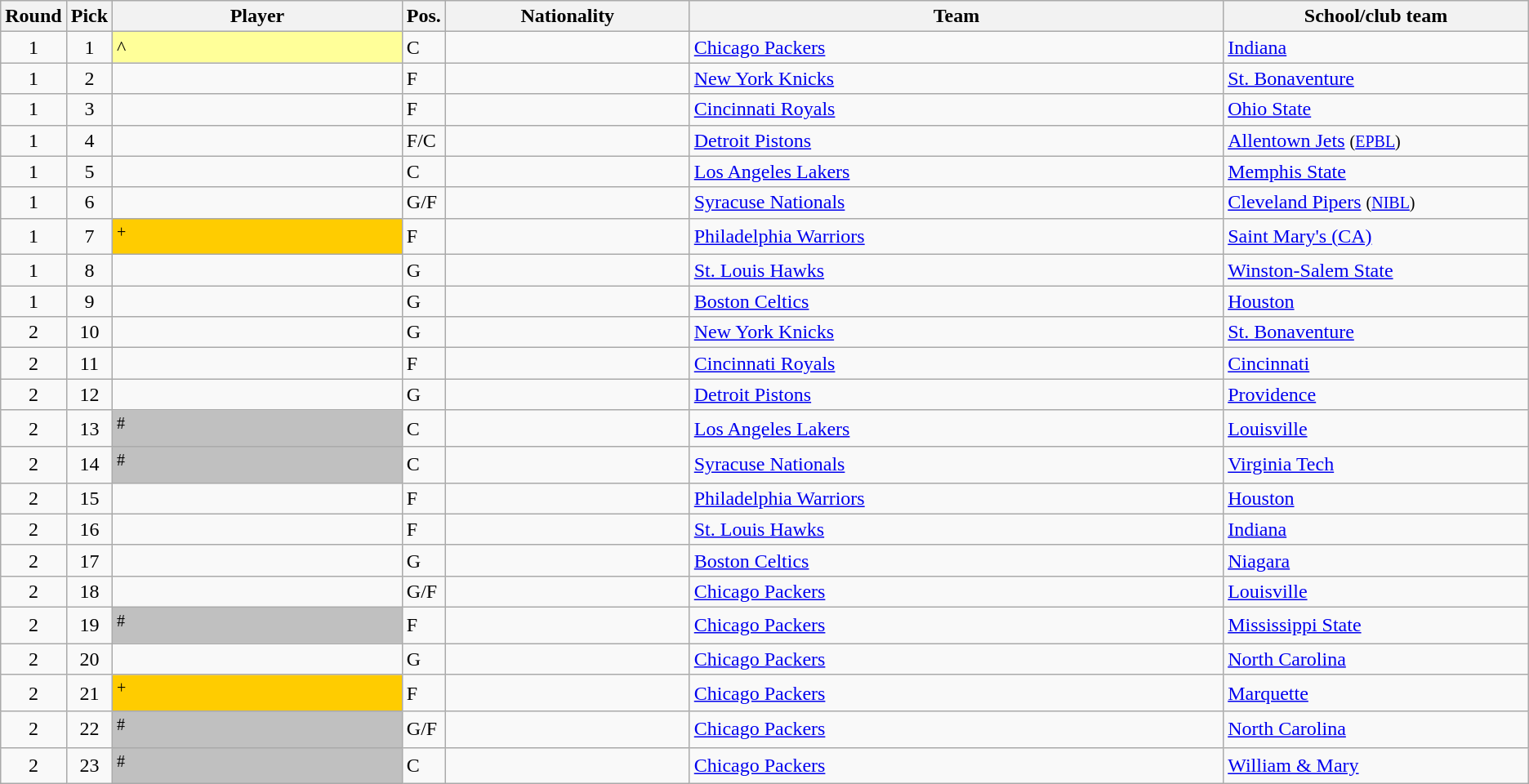<table class="wikitable sortable">
<tr>
<th width="1%">Round</th>
<th width="1%">Pick</th>
<th width="19%">Player</th>
<th width="1%">Pos.</th>
<th width="16%">Nationality</th>
<th width="35%">Team</th>
<th width="20%">School/club team</th>
</tr>
<tr>
<td align=center>1</td>
<td align=center>1</td>
<td bgcolor="#FFFF99">^</td>
<td>C</td>
<td></td>
<td><a href='#'>Chicago Packers</a></td>
<td><a href='#'>Indiana</a></td>
</tr>
<tr>
<td align=center>1</td>
<td align=center>2</td>
<td></td>
<td>F</td>
<td></td>
<td><a href='#'>New York Knicks</a></td>
<td><a href='#'>St. Bonaventure</a></td>
</tr>
<tr>
<td align=center>1</td>
<td align=center>3</td>
<td></td>
<td>F</td>
<td></td>
<td><a href='#'>Cincinnati Royals</a></td>
<td><a href='#'>Ohio State</a></td>
</tr>
<tr>
<td align=center>1</td>
<td align=center>4</td>
<td></td>
<td>F/C</td>
<td></td>
<td><a href='#'>Detroit Pistons</a></td>
<td><a href='#'>Allentown Jets</a> <small>(<a href='#'>EPBL</a>)</small></td>
</tr>
<tr>
<td align=center>1</td>
<td align=center>5</td>
<td></td>
<td>C</td>
<td></td>
<td><a href='#'>Los Angeles Lakers</a></td>
<td><a href='#'>Memphis State</a></td>
</tr>
<tr>
<td align=center>1</td>
<td align=center>6</td>
<td></td>
<td>G/F</td>
<td></td>
<td><a href='#'>Syracuse Nationals</a></td>
<td><a href='#'>Cleveland Pipers</a> <small>(<a href='#'>NIBL</a>)</small></td>
</tr>
<tr>
<td align=center>1</td>
<td align=center>7</td>
<td bgcolor="#FFCC00"><sup>+</sup></td>
<td>F</td>
<td></td>
<td><a href='#'>Philadelphia Warriors</a></td>
<td><a href='#'>Saint Mary's (CA)</a></td>
</tr>
<tr>
<td align=center>1</td>
<td align=center>8</td>
<td></td>
<td>G</td>
<td></td>
<td><a href='#'>St. Louis Hawks</a></td>
<td><a href='#'>Winston-Salem State</a></td>
</tr>
<tr>
<td align=center>1</td>
<td align=center>9</td>
<td></td>
<td>G</td>
<td></td>
<td><a href='#'>Boston Celtics</a></td>
<td><a href='#'>Houston</a></td>
</tr>
<tr>
<td align=center>2</td>
<td align=center>10</td>
<td></td>
<td>G</td>
<td></td>
<td><a href='#'>New York Knicks</a></td>
<td><a href='#'>St. Bonaventure</a></td>
</tr>
<tr>
<td align=center>2</td>
<td align=center>11</td>
<td></td>
<td>F</td>
<td></td>
<td><a href='#'>Cincinnati Royals</a></td>
<td><a href='#'>Cincinnati</a></td>
</tr>
<tr>
<td align=center>2</td>
<td align=center>12</td>
<td></td>
<td>G</td>
<td></td>
<td><a href='#'>Detroit Pistons</a></td>
<td><a href='#'>Providence</a></td>
</tr>
<tr>
<td align=center>2</td>
<td align=center>13</td>
<td bgcolor="#C0C0C0"><sup>#</sup></td>
<td>C</td>
<td></td>
<td><a href='#'>Los Angeles Lakers</a></td>
<td><a href='#'>Louisville</a></td>
</tr>
<tr>
<td align=center>2</td>
<td align=center>14</td>
<td bgcolor="#C0C0C0"><sup>#</sup></td>
<td>C</td>
<td></td>
<td><a href='#'>Syracuse Nationals</a></td>
<td><a href='#'>Virginia Tech</a></td>
</tr>
<tr>
<td align=center>2</td>
<td align=center>15</td>
<td></td>
<td>F</td>
<td></td>
<td><a href='#'>Philadelphia Warriors</a></td>
<td><a href='#'>Houston</a></td>
</tr>
<tr>
<td align=center>2</td>
<td align=center>16</td>
<td></td>
<td>F</td>
<td></td>
<td><a href='#'>St. Louis Hawks</a></td>
<td><a href='#'>Indiana</a></td>
</tr>
<tr>
<td align=center>2</td>
<td align=center>17</td>
<td></td>
<td>G</td>
<td></td>
<td><a href='#'>Boston Celtics</a></td>
<td><a href='#'>Niagara</a></td>
</tr>
<tr>
<td align=center>2</td>
<td align=center>18</td>
<td></td>
<td>G/F</td>
<td></td>
<td><a href='#'>Chicago Packers</a></td>
<td><a href='#'>Louisville</a></td>
</tr>
<tr>
<td align=center>2</td>
<td align=center>19</td>
<td bgcolor="#C0C0C0"><sup>#</sup></td>
<td>F</td>
<td></td>
<td><a href='#'>Chicago Packers</a></td>
<td><a href='#'>Mississippi State</a></td>
</tr>
<tr>
<td align=center>2</td>
<td align=center>20</td>
<td></td>
<td>G</td>
<td></td>
<td><a href='#'>Chicago Packers</a></td>
<td><a href='#'>North Carolina</a></td>
</tr>
<tr>
<td align=center>2</td>
<td align=center>21</td>
<td bgcolor="#FFCC00"><sup>+</sup></td>
<td>F</td>
<td></td>
<td><a href='#'>Chicago Packers</a></td>
<td><a href='#'>Marquette</a></td>
</tr>
<tr>
<td align=center>2</td>
<td align=center>22</td>
<td bgcolor="#C0C0C0"><sup>#</sup></td>
<td>G/F</td>
<td></td>
<td><a href='#'>Chicago Packers</a></td>
<td><a href='#'>North Carolina</a></td>
</tr>
<tr>
<td align=center>2</td>
<td align=center>23</td>
<td bgcolor="#C0C0C0"><sup>#</sup></td>
<td>C</td>
<td></td>
<td><a href='#'>Chicago Packers</a></td>
<td><a href='#'>William & Mary</a></td>
</tr>
</table>
